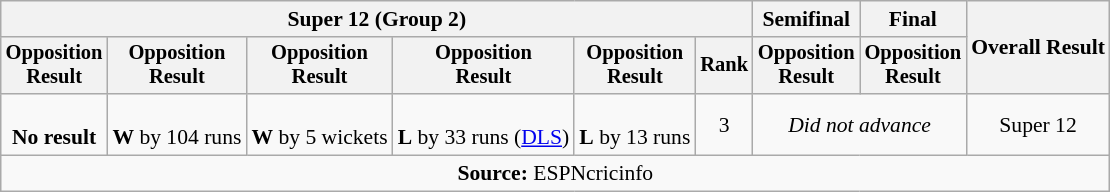<table class=wikitable style=font-size:90%;text-align:center>
<tr>
<th colspan=6>Super 12 (Group 2)</th>
<th>Semifinal</th>
<th>Final</th>
<th rowspan=2>Overall Result</th>
</tr>
<tr style=font-size:95%>
<th>Opposition<br>Result</th>
<th>Opposition<br>Result</th>
<th>Opposition<br>Result</th>
<th>Opposition<br>Result</th>
<th>Opposition<br>Result</th>
<th>Rank</th>
<th>Opposition<br>Result</th>
<th>Opposition<br>Result</th>
</tr>
<tr>
<td><br><strong>No result</strong></td>
<td><br><strong>W</strong> by 104 runs</td>
<td><br><strong>W</strong> by 5 wickets</td>
<td><br><strong>L</strong> by 33 runs (<a href='#'>DLS</a>)</td>
<td><br><strong>L</strong> by 13 runs</td>
<td>3</td>
<td colspan="2"><em>Did not advance</em></td>
<td>Super 12</td>
</tr>
<tr>
<td colspan="11"><strong>Source:</strong> ESPNcricinfo</td>
</tr>
</table>
